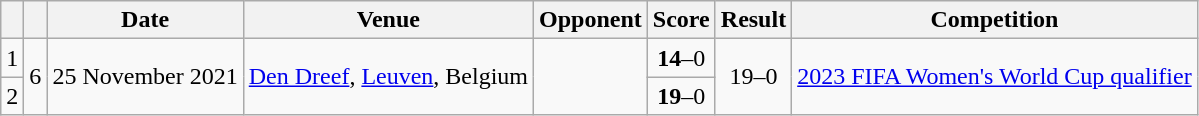<table class="wikitable sortable">
<tr>
<th class=unsortable></th>
<th class=unsortable></th>
<th class=unsortable>Date</th>
<th class=unsortable>Venue</th>
<th>Opponent</th>
<th class=unsortable>Score</th>
<th class=unsortable>Result</th>
<th class=unsortable>Competition</th>
</tr>
<tr>
<td align=center>1</td>
<td align=center rowspan=2>6</td>
<td rowspan=2>25 November 2021</td>
<td rowspan=2><a href='#'>Den Dreef</a>, <a href='#'>Leuven</a>, Belgium</td>
<td rowspan=2></td>
<td align=center><strong>14</strong>–0</td>
<td align=center rowspan=2>19–0</td>
<td rowspan=2><a href='#'>2023 FIFA Women's World Cup qualifier</a></td>
</tr>
<tr>
<td align=center>2</td>
<td align=center><strong>19</strong>–0</td>
</tr>
</table>
